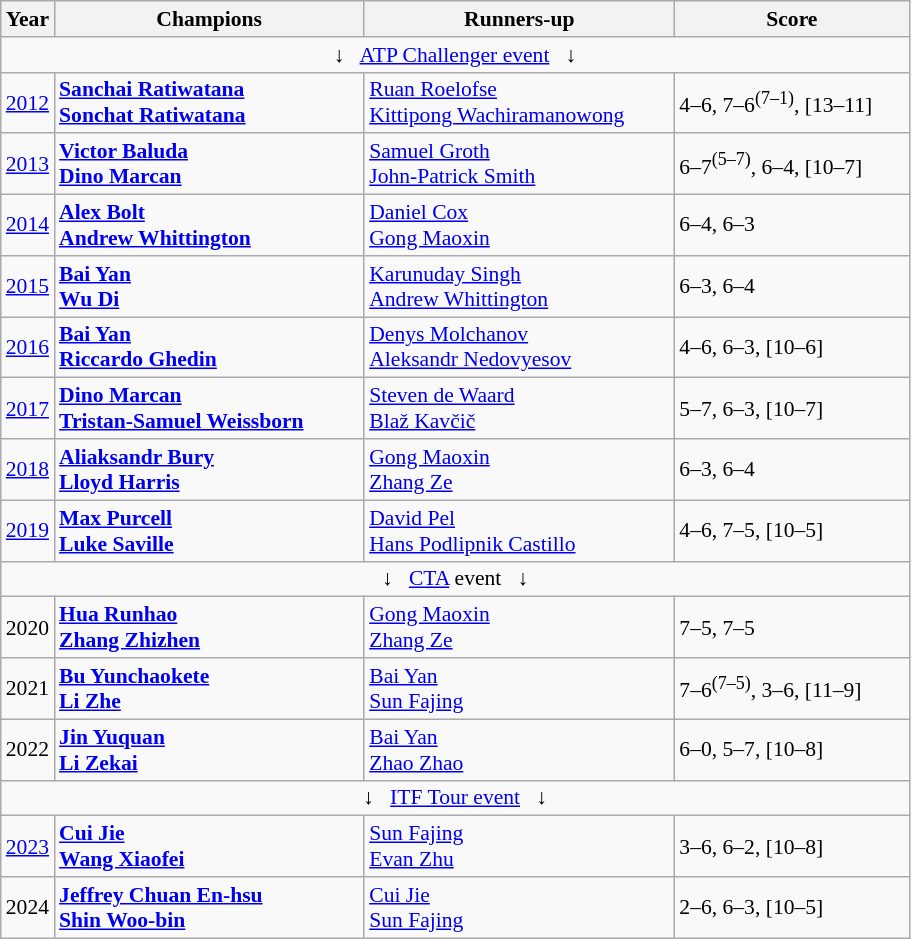<table class="wikitable" style="font-size:90%">
<tr>
<th>Year</th>
<th style="width:200px;">Champions</th>
<th style="width:200px;">Runners-up</th>
<th style="width:150px;">Score</th>
</tr>
<tr>
<td colspan="4" style="text-align:center;">↓   <a href='#'>ATP Challenger event</a>   ↓</td>
</tr>
<tr>
<td><a href='#'>2012</a></td>
<td> <strong><a href='#'>Sanchai Ratiwatana</a></strong><br> <strong><a href='#'>Sonchat Ratiwatana</a></strong></td>
<td> <a href='#'>Ruan Roelofse</a> <br>  <a href='#'>Kittipong Wachiramanowong</a></td>
<td>4–6, 7–6<sup>(7–1)</sup>, [13–11]</td>
</tr>
<tr>
<td><a href='#'>2013</a></td>
<td> <strong><a href='#'>Victor Baluda</a></strong><br> <strong><a href='#'>Dino Marcan</a></strong></td>
<td> <a href='#'>Samuel Groth</a> <br>  <a href='#'>John-Patrick Smith</a></td>
<td>6–7<sup>(5–7)</sup>, 6–4, [10–7]</td>
</tr>
<tr>
<td><a href='#'>2014</a></td>
<td> <strong><a href='#'>Alex Bolt</a></strong><br> <strong><a href='#'>Andrew Whittington</a></strong></td>
<td> <a href='#'>Daniel Cox</a><br> <a href='#'>Gong Maoxin</a></td>
<td>6–4, 6–3</td>
</tr>
<tr>
<td><a href='#'>2015</a></td>
<td> <strong><a href='#'>Bai Yan</a></strong><br> <strong><a href='#'>Wu Di</a></strong></td>
<td> <a href='#'>Karunuday Singh</a><br> <a href='#'>Andrew Whittington</a></td>
<td>6–3, 6–4</td>
</tr>
<tr>
<td><a href='#'>2016</a></td>
<td> <strong><a href='#'>Bai Yan</a></strong> <br>  <strong><a href='#'>Riccardo Ghedin</a></strong></td>
<td> <a href='#'>Denys Molchanov</a> <br>  <a href='#'>Aleksandr Nedovyesov</a></td>
<td>4–6, 6–3, [10–6]</td>
</tr>
<tr>
<td><a href='#'>2017</a></td>
<td> <strong><a href='#'>Dino Marcan</a></strong> <br>  <strong><a href='#'>Tristan-Samuel Weissborn</a></strong></td>
<td> <a href='#'>Steven de Waard</a> <br>  <a href='#'>Blaž Kavčič</a></td>
<td>5–7, 6–3, [10–7]</td>
</tr>
<tr>
<td><a href='#'>2018</a></td>
<td> <strong><a href='#'>Aliaksandr Bury</a></strong> <br>  <strong><a href='#'>Lloyd Harris</a></strong></td>
<td> <a href='#'>Gong Maoxin</a> <br>  <a href='#'>Zhang Ze</a></td>
<td>6–3, 6–4</td>
</tr>
<tr>
<td><a href='#'>2019</a></td>
<td> <strong><a href='#'>Max Purcell</a></strong> <br>  <strong><a href='#'>Luke Saville</a></strong></td>
<td> <a href='#'>David Pel</a> <br>  <a href='#'>Hans Podlipnik Castillo</a></td>
<td>4–6, 7–5, [10–5]</td>
</tr>
<tr>
<td colspan="4" style="text-align:center;">↓   <a href='#'>CTA</a> event   ↓</td>
</tr>
<tr>
<td>2020</td>
<td> <strong><a href='#'>Hua Runhao</a></strong> <br>  <strong><a href='#'>Zhang Zhizhen</a></strong></td>
<td> <a href='#'>Gong Maoxin</a> <br>  <a href='#'>Zhang Ze</a></td>
<td>7–5, 7–5</td>
</tr>
<tr>
<td>2021</td>
<td> <strong><a href='#'>Bu Yunchaokete</a></strong> <br>  <strong><a href='#'>Li Zhe</a></strong></td>
<td> <a href='#'>Bai Yan</a> <br>  <a href='#'>Sun Fajing</a></td>
<td>7–6<sup>(7–5)</sup>, 3–6, [11–9]</td>
</tr>
<tr>
<td>2022</td>
<td> <strong><a href='#'>Jin Yuquan</a></strong> <br>  <strong><a href='#'>Li Zekai</a></strong></td>
<td> <a href='#'>Bai Yan</a> <br>  <a href='#'>Zhao Zhao</a></td>
<td>6–0, 5–7, [10–8]</td>
</tr>
<tr>
<td colspan="4" style="text-align:center;">↓   <a href='#'>ITF Tour event</a>   ↓</td>
</tr>
<tr>
<td><a href='#'>2023</a></td>
<td> <strong><a href='#'>Cui Jie</a></strong> <br>  <strong><a href='#'>Wang Xiaofei</a></strong></td>
<td> <a href='#'>Sun Fajing</a> <br>  <a href='#'>Evan Zhu</a></td>
<td>3–6, 6–2, [10–8]</td>
</tr>
<tr>
<td>2024</td>
<td> <strong><a href='#'>Jeffrey Chuan En-hsu</a></strong> <br>  <strong><a href='#'>Shin Woo-bin</a></strong></td>
<td> <a href='#'>Cui Jie</a> <br>  <a href='#'>Sun Fajing</a></td>
<td>2–6, 6–3, [10–5]</td>
</tr>
</table>
